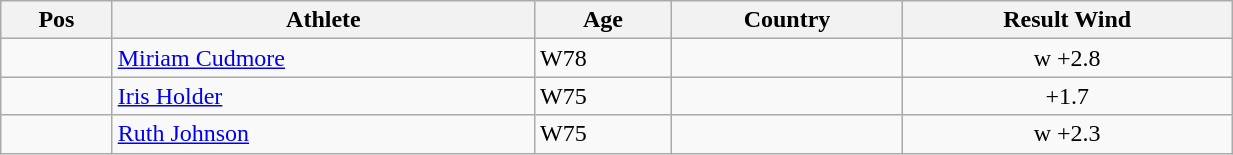<table class="wikitable"  style="text-align:center; width:65%;">
<tr>
<th>Pos</th>
<th>Athlete</th>
<th>Age</th>
<th>Country</th>
<th>Result Wind</th>
</tr>
<tr>
<td align=center></td>
<td align=left><a href='#'>Miriam Cudmore</a></td>
<td align=left>W78</td>
<td align=left></td>
<td>w +2.8</td>
</tr>
<tr>
<td align=center></td>
<td align=left><a href='#'>Iris Holder</a></td>
<td align=left>W75</td>
<td align=left></td>
<td> +1.7</td>
</tr>
<tr>
<td align=center></td>
<td align=left><a href='#'>Ruth Johnson</a></td>
<td align=left>W75</td>
<td align=left></td>
<td>w +2.3</td>
</tr>
</table>
